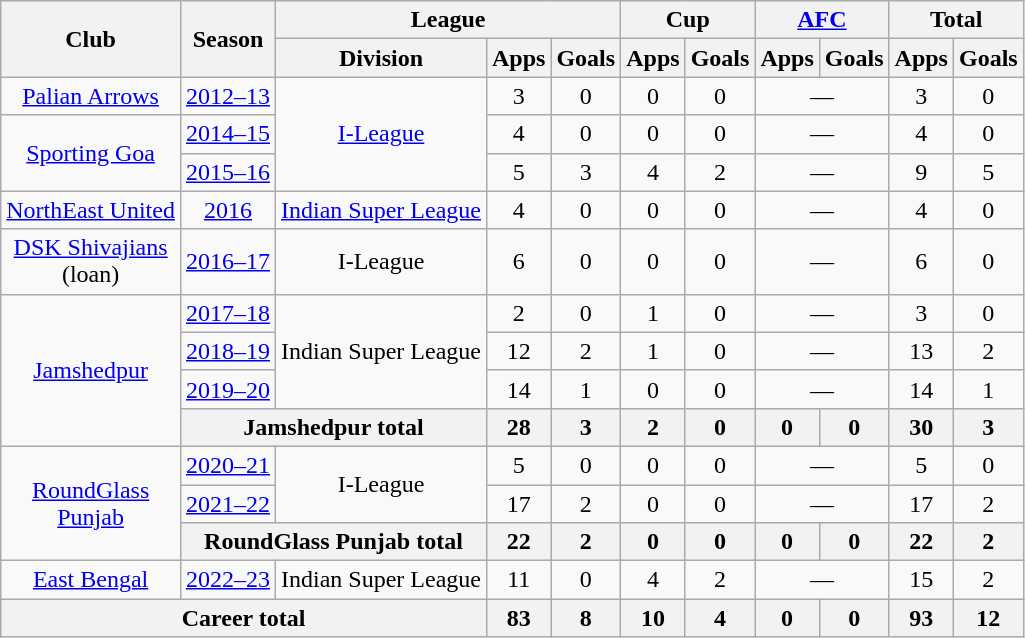<table class="wikitable" style="font-size; text-align:center;">
<tr>
<th rowspan="2">Club</th>
<th rowspan="2">Season</th>
<th colspan="3">League</th>
<th colspan="2">Cup</th>
<th colspan="2"><a href='#'>AFC</a></th>
<th colspan="2">Total</th>
</tr>
<tr>
<th>Division</th>
<th>Apps</th>
<th>Goals</th>
<th>Apps</th>
<th>Goals</th>
<th>Apps</th>
<th>Goals</th>
<th>Apps</th>
<th>Goals</th>
</tr>
<tr>
<td rowspan="1"><a href='#'>Palian Arrows</a></td>
<td><a href='#'>2012–13</a></td>
<td rowspan="3"><a href='#'>I-League</a></td>
<td>3</td>
<td>0</td>
<td>0</td>
<td>0</td>
<td colspan="2">—</td>
<td>3</td>
<td>0</td>
</tr>
<tr>
<td rowspan="2"><a href='#'>Sporting Goa</a></td>
<td><a href='#'>2014–15</a></td>
<td>4</td>
<td>0</td>
<td>0</td>
<td>0</td>
<td colspan="2">—</td>
<td>4</td>
<td>0</td>
</tr>
<tr>
<td><a href='#'>2015–16</a></td>
<td>5</td>
<td>3</td>
<td>4</td>
<td>2</td>
<td colspan="2">—</td>
<td>9</td>
<td>5</td>
</tr>
<tr>
<td rowspan="1"><a href='#'>NorthEast United</a></td>
<td><a href='#'>2016</a></td>
<td rowspan="1"><a href='#'>Indian Super League</a></td>
<td>4</td>
<td>0</td>
<td>0</td>
<td>0</td>
<td colspan="2">—</td>
<td>4</td>
<td>0</td>
</tr>
<tr>
<td rowspan="1"><a href='#'>DSK Shivajians</a> <br>(loan)</td>
<td><a href='#'>2016–17</a></td>
<td rowspan="1">I-League</td>
<td>6</td>
<td>0</td>
<td>0</td>
<td>0</td>
<td colspan="2">—</td>
<td>6</td>
<td>0</td>
</tr>
<tr>
<td rowspan="4"><a href='#'>Jamshedpur</a></td>
<td><a href='#'>2017–18</a></td>
<td rowspan="3">Indian Super League</td>
<td>2</td>
<td>0</td>
<td>1</td>
<td>0</td>
<td colspan="2">—</td>
<td>3</td>
<td>0</td>
</tr>
<tr>
<td><a href='#'>2018–19</a></td>
<td>12</td>
<td>2</td>
<td>1</td>
<td>0</td>
<td colspan="2">—</td>
<td>13</td>
<td>2</td>
</tr>
<tr>
<td><a href='#'>2019–20</a></td>
<td>14</td>
<td>1</td>
<td>0</td>
<td>0</td>
<td colspan="2">—</td>
<td>14</td>
<td>1</td>
</tr>
<tr>
<th colspan="2">Jamshedpur total</th>
<th>28</th>
<th>3</th>
<th>2</th>
<th>0</th>
<th>0</th>
<th>0</th>
<th>30</th>
<th>3</th>
</tr>
<tr>
<td rowspan="3"><a href='#'>RoundGlass <br>Punjab</a></td>
<td><a href='#'>2020–21</a></td>
<td rowspan="2">I-League</td>
<td>5</td>
<td>0</td>
<td>0</td>
<td>0</td>
<td colspan="2">—</td>
<td>5</td>
<td>0</td>
</tr>
<tr>
<td><a href='#'>2021–22</a></td>
<td>17</td>
<td>2</td>
<td>0</td>
<td>0</td>
<td colspan="2">—</td>
<td>17</td>
<td>2</td>
</tr>
<tr>
<th colspan="2">RoundGlass Punjab total</th>
<th>22</th>
<th>2</th>
<th>0</th>
<th>0</th>
<th>0</th>
<th>0</th>
<th>22</th>
<th>2</th>
</tr>
<tr>
<td rowspan="1"><a href='#'>East Bengal</a></td>
<td><a href='#'>2022–23</a></td>
<td rowspan="1">Indian Super League</td>
<td>11</td>
<td>0</td>
<td>4</td>
<td>2</td>
<td colspan="2">—</td>
<td>15</td>
<td>2</td>
</tr>
<tr>
<th colspan="3">Career total</th>
<th>83</th>
<th>8</th>
<th>10</th>
<th>4</th>
<th>0</th>
<th>0</th>
<th>93</th>
<th>12</th>
</tr>
</table>
